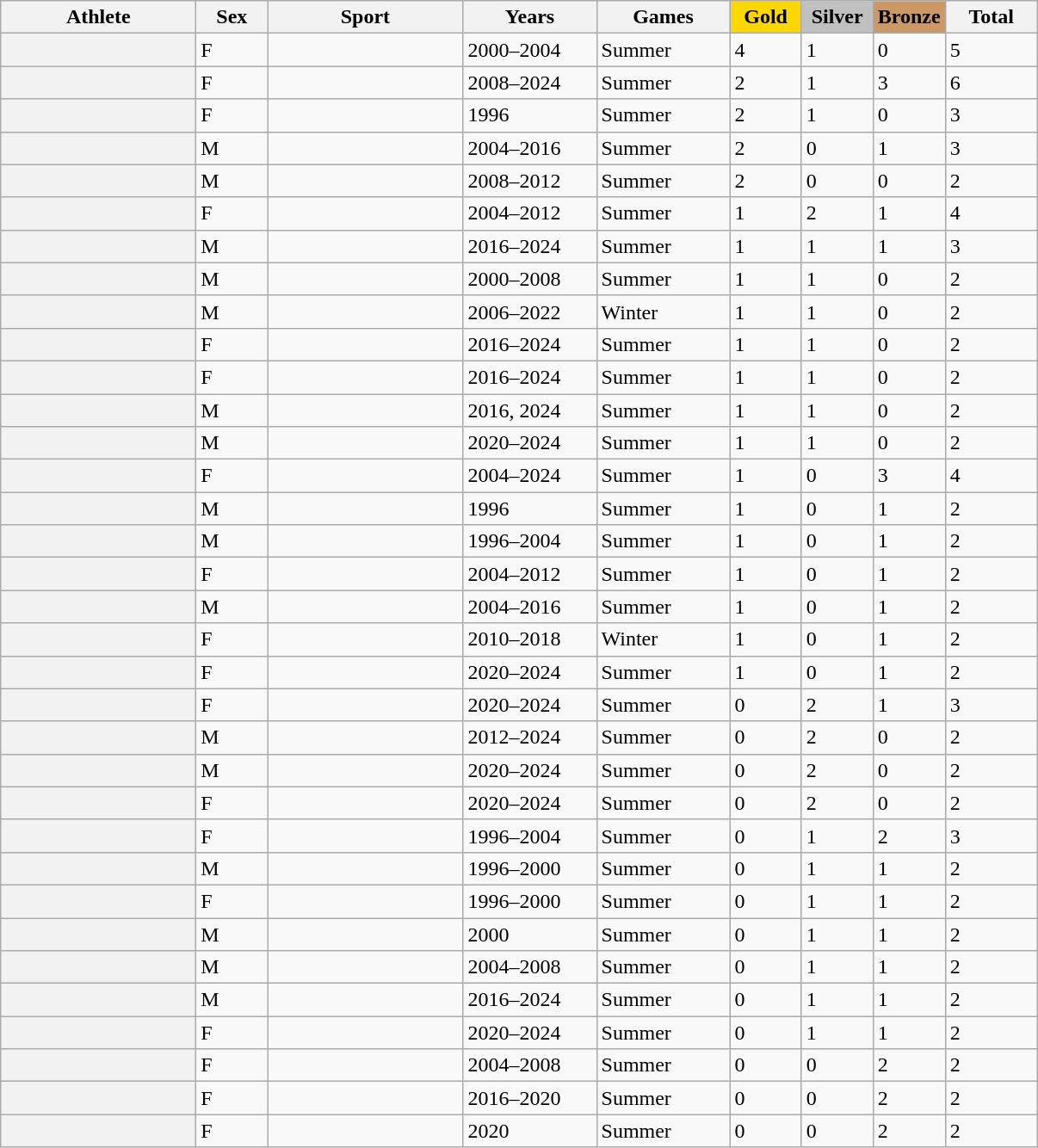<table class="wikitable plainrowheaders sortable"  text-align:center;">
<tr>
<th scope="col" style=width:9.0em;>Athlete</th>
<th scope="col" style=width:3.0em;>Sex</th>
<th scope="col" style=width:9.0em;>Sport</th>
<th scope="col" style=width:6.0em;>Years</th>
<th scope="col" style=width:6.0em;>Games</th>
<th scope="col" style="background-color:gold;width:3.0em; font-weight:bold;">Gold</th>
<th scope="col" style="background-color:silver; width:3.0em; font-weight:bold;">Silver</th>
<th scope="col" style="background-color:#c96; width:3.0em; font-weight:bold;">Bronze</th>
<th scope="col" style="width:4.0em;">Total</th>
</tr>
<tr>
<th scope="row"></th>
<td>F</td>
<td></td>
<td>2000–2004</td>
<td>Summer</td>
<td>4</td>
<td>1</td>
<td>0</td>
<td>5</td>
</tr>
<tr>
<th scope="row"></th>
<td>F</td>
<td></td>
<td>2008–2024</td>
<td>Summer</td>
<td>2</td>
<td>1</td>
<td>3</td>
<td>6</td>
</tr>
<tr>
<th scope="row"></th>
<td>F</td>
<td></td>
<td>1996</td>
<td>Summer</td>
<td>2</td>
<td>1</td>
<td>0</td>
<td>3</td>
</tr>
<tr>
<th scope="row"></th>
<td>M</td>
<td></td>
<td>2004–2016</td>
<td>Summer</td>
<td>2</td>
<td>0</td>
<td>1</td>
<td>3</td>
</tr>
<tr>
<th scope="row"></th>
<td>M</td>
<td></td>
<td>2008–2012</td>
<td>Summer</td>
<td>2</td>
<td>0</td>
<td>0</td>
<td>2</td>
</tr>
<tr>
<th scope="row"></th>
<td>F</td>
<td></td>
<td>2004–2012</td>
<td>Summer</td>
<td>1</td>
<td>2</td>
<td>1</td>
<td>4</td>
</tr>
<tr>
<th scope="row"></th>
<td>M</td>
<td></td>
<td>2016–2024</td>
<td>Summer</td>
<td>1</td>
<td>1</td>
<td>1</td>
<td>3</td>
</tr>
<tr>
<th scope="row"></th>
<td>M</td>
<td></td>
<td>2000–2008</td>
<td>Summer</td>
<td>1</td>
<td>1</td>
<td>0</td>
<td>2</td>
</tr>
<tr>
<th scope="row"></th>
<td>M</td>
<td></td>
<td>2006–2022</td>
<td>Winter</td>
<td>1</td>
<td>1</td>
<td>0</td>
<td>2</td>
</tr>
<tr>
<th scope="row"></th>
<td>F</td>
<td></td>
<td>2016–2024</td>
<td>Summer</td>
<td>1</td>
<td>1</td>
<td>0</td>
<td>2</td>
</tr>
<tr>
<th scope="row"></th>
<td>F</td>
<td></td>
<td>2016–2024</td>
<td>Summer</td>
<td>1</td>
<td>1</td>
<td>0</td>
<td>2</td>
</tr>
<tr>
<th scope="row"></th>
<td>M</td>
<td></td>
<td>2016, 2024</td>
<td>Summer</td>
<td>1</td>
<td>1</td>
<td>0</td>
<td>2</td>
</tr>
<tr>
<th scope="row"></th>
<td>M</td>
<td></td>
<td>2020–2024</td>
<td>Summer</td>
<td>1</td>
<td>1</td>
<td>0</td>
<td>2</td>
</tr>
<tr>
<th scope="row"></th>
<td>F</td>
<td></td>
<td>2004–2024</td>
<td>Summer</td>
<td>1</td>
<td>0</td>
<td>3</td>
<td>4</td>
</tr>
<tr>
<th scope="row"></th>
<td>M</td>
<td></td>
<td>1996</td>
<td>Summer</td>
<td>1</td>
<td>0</td>
<td>1</td>
<td>2</td>
</tr>
<tr>
<th scope="row"></th>
<td>M</td>
<td></td>
<td>1996–2004</td>
<td>Summer</td>
<td>1</td>
<td>0</td>
<td>1</td>
<td>2</td>
</tr>
<tr>
<th scope="row"></th>
<td>F</td>
<td></td>
<td>2004–2012</td>
<td>Summer</td>
<td>1</td>
<td>0</td>
<td>1</td>
<td>2</td>
</tr>
<tr>
<th scope="row"></th>
<td>M</td>
<td></td>
<td>2004–2016</td>
<td>Summer</td>
<td>1</td>
<td>0</td>
<td>1</td>
<td>2</td>
</tr>
<tr>
<th scope="row"></th>
<td>F</td>
<td></td>
<td>2010–2018</td>
<td>Winter</td>
<td>1</td>
<td>0</td>
<td>1</td>
<td>2</td>
</tr>
<tr>
<th scope="row"></th>
<td>F</td>
<td></td>
<td>2020–2024</td>
<td>Summer</td>
<td>1</td>
<td>0</td>
<td>1</td>
<td>2</td>
</tr>
<tr>
<th scope="row"></th>
<td>F</td>
<td></td>
<td>2020–2024</td>
<td>Summer</td>
<td>0</td>
<td>2</td>
<td>1</td>
<td>3</td>
</tr>
<tr>
<th scope="row"></th>
<td>M</td>
<td></td>
<td>2012–2024</td>
<td>Summer</td>
<td>0</td>
<td>2</td>
<td>0</td>
<td>2</td>
</tr>
<tr>
<th scope="row"></th>
<td>M</td>
<td></td>
<td>2020–2024</td>
<td>Summer</td>
<td>0</td>
<td>2</td>
<td>0</td>
<td>2</td>
</tr>
<tr>
<th scope="row"></th>
<td>F</td>
<td></td>
<td>2020–2024</td>
<td>Summer</td>
<td>0</td>
<td>2</td>
<td>0</td>
<td>2</td>
</tr>
<tr>
<th scope="row"></th>
<td>F</td>
<td></td>
<td>1996–2004</td>
<td>Summer</td>
<td>0</td>
<td>1</td>
<td>2</td>
<td>3</td>
</tr>
<tr>
<th scope="row"></th>
<td>M</td>
<td></td>
<td>1996–2000</td>
<td>Summer</td>
<td>0</td>
<td>1</td>
<td>1</td>
<td>2</td>
</tr>
<tr>
<th scope="row"></th>
<td>F</td>
<td></td>
<td>1996–2000</td>
<td>Summer</td>
<td>0</td>
<td>1</td>
<td>1</td>
<td>2</td>
</tr>
<tr>
<th scope="row"></th>
<td>M</td>
<td></td>
<td>2000</td>
<td>Summer</td>
<td>0</td>
<td>1</td>
<td>1</td>
<td>2</td>
</tr>
<tr>
<th scope="row"></th>
<td>M</td>
<td></td>
<td>2004–2008</td>
<td>Summer</td>
<td>0</td>
<td>1</td>
<td>1</td>
<td>2</td>
</tr>
<tr>
<th scope="row"></th>
<td>M</td>
<td></td>
<td>2016–2024</td>
<td>Summer</td>
<td>0</td>
<td>1</td>
<td>1</td>
<td>2</td>
</tr>
<tr>
<th scope="row"></th>
<td>F</td>
<td></td>
<td>2020–2024</td>
<td>Summer</td>
<td>0</td>
<td>1</td>
<td>1</td>
<td>2</td>
</tr>
<tr>
<th scope="row"></th>
<td>F</td>
<td></td>
<td>2004–2008</td>
<td>Summer</td>
<td>0</td>
<td>0</td>
<td>2</td>
<td>2</td>
</tr>
<tr>
<th scope="row"></th>
<td>F</td>
<td></td>
<td>2016–2020</td>
<td>Summer</td>
<td>0</td>
<td>0</td>
<td>2</td>
<td>2</td>
</tr>
<tr>
<th scope="row"></th>
<td>F</td>
<td></td>
<td>2020</td>
<td>Summer</td>
<td>0</td>
<td>0</td>
<td>2</td>
<td>2</td>
</tr>
</table>
